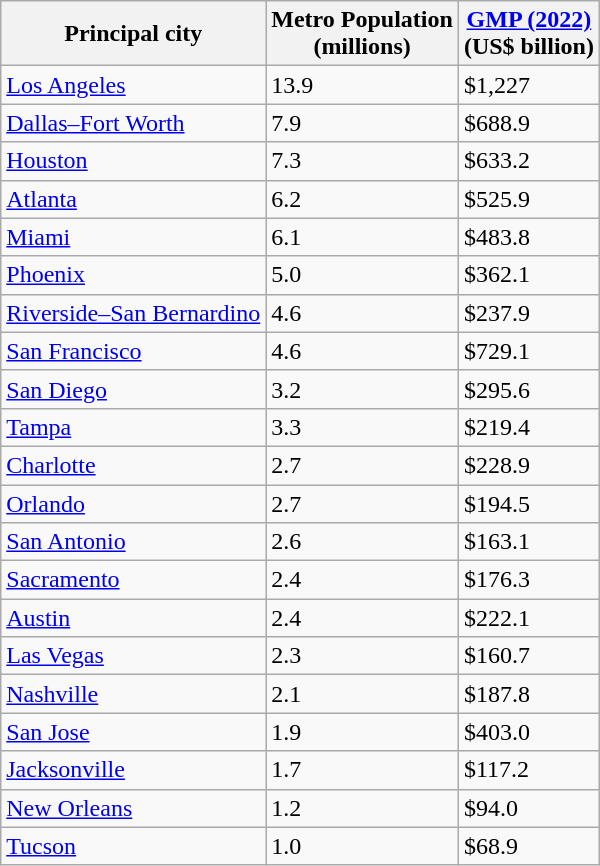<table class="wikitable">
<tr>
<th>Principal city</th>
<th>Metro Population <br>(millions)</th>
<th><a href='#'>GMP (2022)</a><br>(US$ billion)</th>
</tr>
<tr>
<td><a href='#'>Los Angeles</a></td>
<td>13.9</td>
<td>$1,227</td>
</tr>
<tr>
<td><a href='#'>Dallas–Fort Worth</a></td>
<td>7.9</td>
<td>$688.9</td>
</tr>
<tr>
<td><a href='#'>Houston</a></td>
<td>7.3</td>
<td>$633.2</td>
</tr>
<tr>
<td><a href='#'>Atlanta</a></td>
<td>6.2</td>
<td>$525.9</td>
</tr>
<tr>
<td><a href='#'>Miami</a></td>
<td>6.1</td>
<td>$483.8</td>
</tr>
<tr>
<td><a href='#'>Phoenix</a></td>
<td>5.0</td>
<td>$362.1</td>
</tr>
<tr>
<td><a href='#'>Riverside–San Bernardino</a></td>
<td>4.6</td>
<td>$237.9</td>
</tr>
<tr>
<td><a href='#'>San Francisco</a></td>
<td>4.6</td>
<td>$729.1</td>
</tr>
<tr>
<td><a href='#'>San Diego</a></td>
<td>3.2</td>
<td>$295.6</td>
</tr>
<tr>
<td><a href='#'>Tampa</a></td>
<td>3.3</td>
<td>$219.4</td>
</tr>
<tr>
<td><a href='#'>Charlotte</a></td>
<td>2.7</td>
<td>$228.9</td>
</tr>
<tr>
<td><a href='#'>Orlando</a></td>
<td>2.7</td>
<td>$194.5</td>
</tr>
<tr>
<td><a href='#'>San Antonio</a></td>
<td>2.6</td>
<td>$163.1</td>
</tr>
<tr>
<td><a href='#'>Sacramento</a></td>
<td>2.4</td>
<td>$176.3</td>
</tr>
<tr>
<td><a href='#'>Austin</a></td>
<td>2.4</td>
<td>$222.1</td>
</tr>
<tr>
<td><a href='#'>Las Vegas</a></td>
<td>2.3</td>
<td>$160.7</td>
</tr>
<tr>
<td><a href='#'> Nashville</a></td>
<td>2.1</td>
<td>$187.8</td>
</tr>
<tr>
<td><a href='#'>San Jose</a></td>
<td>1.9</td>
<td>$403.0</td>
</tr>
<tr>
<td><a href='#'>Jacksonville</a></td>
<td>1.7</td>
<td>$117.2</td>
</tr>
<tr>
<td><a href='#'>New Orleans</a></td>
<td>1.2</td>
<td>$94.0</td>
</tr>
<tr>
<td><a href='#'>Tucson</a></td>
<td>1.0</td>
<td>$68.9</td>
</tr>
</table>
